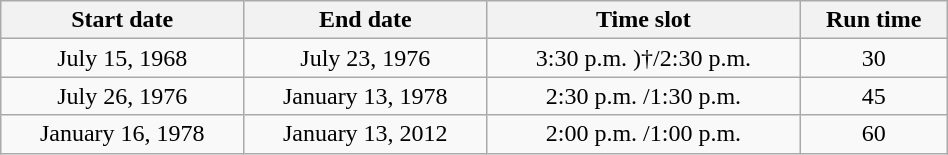<table class="wikitable" style="width: 50%; text-align: center">
<tr>
<th>Start date</th>
<th>End date</th>
<th>Time slot<br></th>
<th>Run time<br></th>
</tr>
<tr>
<td>July 15, 1968</td>
<td>July 23, 1976</td>
<td>3:30 p.m. )†/2:30 p.m. </td>
<td>30</td>
</tr>
<tr>
<td>July 26, 1976</td>
<td>January 13, 1978</td>
<td>2:30 p.m. /1:30 p.m. </td>
<td>45</td>
</tr>
<tr>
<td>January 16, 1978</td>
<td>January 13, 2012</td>
<td>2:00 p.m. /1:00 p.m. </td>
<td>60</td>
</tr>
</table>
